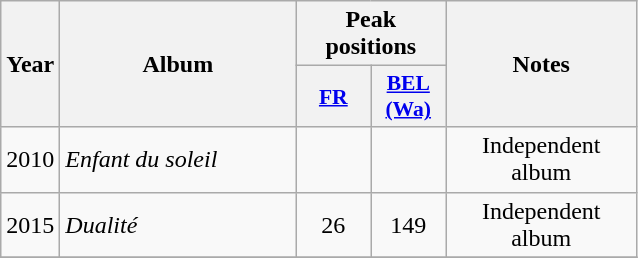<table class="wikitable">
<tr>
<th align="center" rowspan="2" width="10">Year</th>
<th align="center" rowspan="2" width="150">Album</th>
<th align="center" colspan="2" width="30">Peak positions</th>
<th align="center" rowspan="2" width="120">Notes</th>
</tr>
<tr>
<th scope="col" style="width:3em;font-size:90%;"><a href='#'>FR</a><br></th>
<th scope="col" style="width:3em;font-size:90%;"><a href='#'>BEL <br>(Wa)</a><br></th>
</tr>
<tr>
<td align="center" rowspan="1">2010</td>
<td><em>Enfant du soleil</em></td>
<td align="center"></td>
<td align="center"></td>
<td align="center">Independent album</td>
</tr>
<tr>
<td align="center" rowspan="1">2015</td>
<td><em>Dualité</em></td>
<td align="center">26</td>
<td align="center">149</td>
<td align="center">Independent album</td>
</tr>
<tr>
</tr>
</table>
